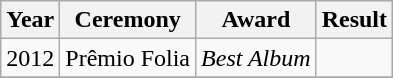<table class="wikitable">
<tr>
<th>Year</th>
<th>Ceremony</th>
<th>Award</th>
<th>Result</th>
</tr>
<tr>
<td>2012</td>
<td>Prêmio Folia</td>
<td><em>Best Album</em></td>
<td></td>
</tr>
<tr>
</tr>
</table>
